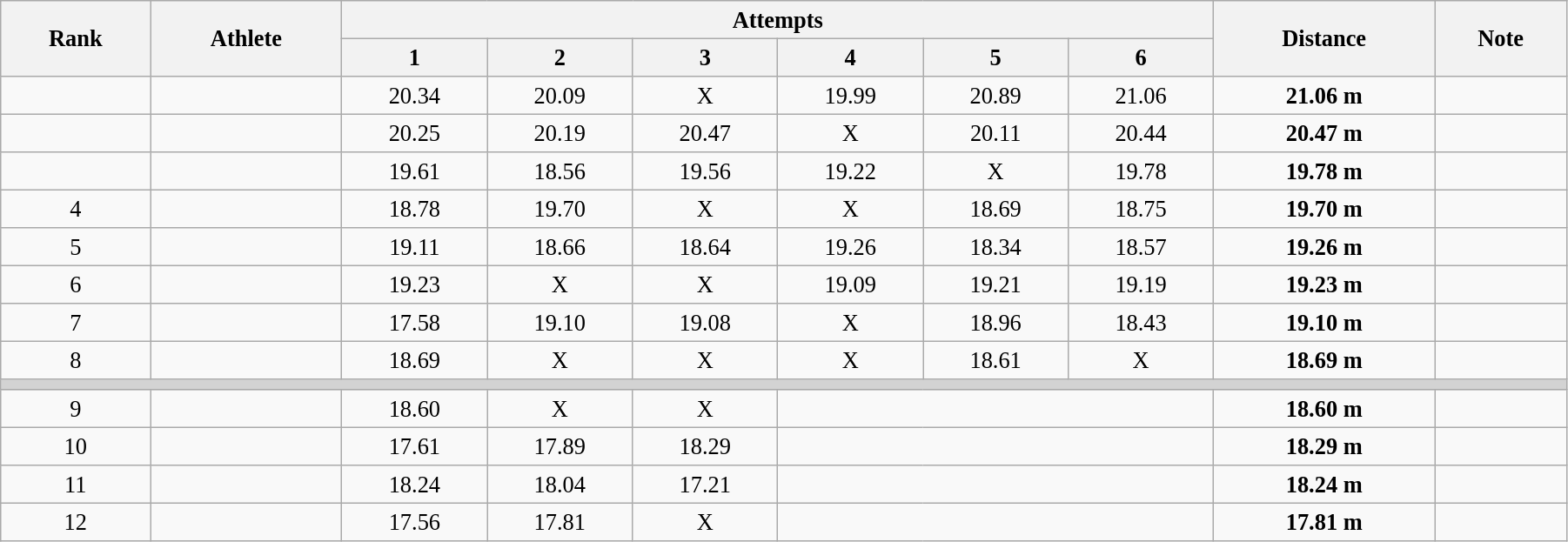<table class="wikitable" style=" text-align:center; font-size:110%;" width="95%">
<tr>
<th rowspan="2">Rank</th>
<th rowspan="2">Athlete</th>
<th colspan="6">Attempts</th>
<th rowspan="2">Distance</th>
<th rowspan="2">Note</th>
</tr>
<tr>
<th>1</th>
<th>2</th>
<th>3</th>
<th>4</th>
<th>5</th>
<th>6</th>
</tr>
<tr>
<td></td>
<td align=left></td>
<td>20.34</td>
<td>20.09</td>
<td>X</td>
<td>19.99</td>
<td>20.89</td>
<td>21.06</td>
<td><strong>21.06 m</strong></td>
</tr>
<tr>
<td></td>
<td align=left></td>
<td>20.25</td>
<td>20.19</td>
<td>20.47</td>
<td>X</td>
<td>20.11</td>
<td>20.44</td>
<td><strong>20.47 m</strong></td>
<td></td>
</tr>
<tr>
<td></td>
<td align=left></td>
<td>19.61</td>
<td>18.56</td>
<td>19.56</td>
<td>19.22</td>
<td>X</td>
<td>19.78</td>
<td><strong>19.78 m</strong></td>
<td></td>
</tr>
<tr>
<td>4</td>
<td align=left></td>
<td>18.78</td>
<td>19.70</td>
<td>X</td>
<td>X</td>
<td>18.69</td>
<td>18.75</td>
<td><strong>19.70 m</strong></td>
<td></td>
</tr>
<tr>
<td>5</td>
<td align=left></td>
<td>19.11</td>
<td>18.66</td>
<td>18.64</td>
<td>19.26</td>
<td>18.34</td>
<td>18.57</td>
<td><strong>19.26 m</strong></td>
<td></td>
</tr>
<tr>
<td>6</td>
<td align=left></td>
<td>19.23</td>
<td>X</td>
<td>X</td>
<td>19.09</td>
<td>19.21</td>
<td>19.19</td>
<td><strong>19.23 m </strong></td>
<td></td>
</tr>
<tr>
<td>7</td>
<td align=left></td>
<td>17.58</td>
<td>19.10</td>
<td>19.08</td>
<td>X</td>
<td>18.96</td>
<td>18.43</td>
<td><strong>19.10 m</strong></td>
<td></td>
</tr>
<tr>
<td>8</td>
<td align=left></td>
<td>18.69</td>
<td>X</td>
<td>X</td>
<td>X</td>
<td>18.61</td>
<td>X</td>
<td><strong>18.69 m </strong></td>
<td></td>
</tr>
<tr>
<td colspan=10 bgcolor=lightgray></td>
</tr>
<tr>
<td>9</td>
<td align=left></td>
<td>18.60</td>
<td>X</td>
<td>X</td>
<td colspan=3></td>
<td><strong>18.60 m</strong></td>
<td></td>
</tr>
<tr>
<td>10</td>
<td align=left></td>
<td>17.61</td>
<td>17.89</td>
<td>18.29</td>
<td colspan=3></td>
<td><strong>18.29 m</strong></td>
<td></td>
</tr>
<tr>
<td>11</td>
<td align=left></td>
<td>18.24</td>
<td>18.04</td>
<td>17.21</td>
<td colspan=3></td>
<td><strong>18.24 m </strong></td>
<td></td>
</tr>
<tr>
<td>12</td>
<td align=left></td>
<td>17.56</td>
<td>17.81</td>
<td>X</td>
<td colspan=3></td>
<td><strong>17.81 m </strong></td>
<td></td>
</tr>
</table>
